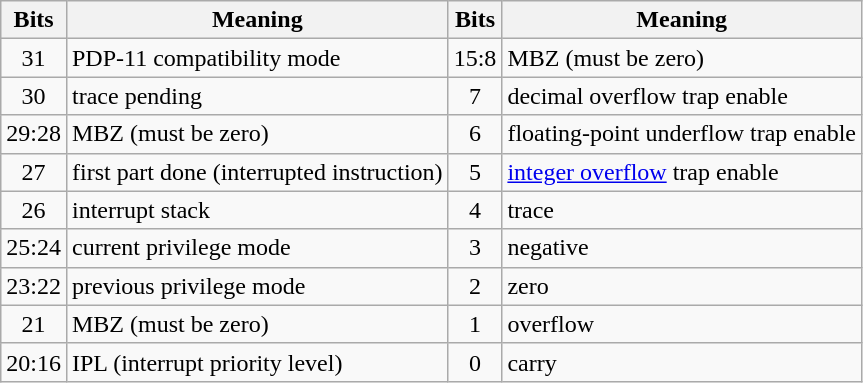<table class="wikitable">
<tr>
<th>Bits</th>
<th>Meaning</th>
<th>Bits</th>
<th>Meaning</th>
</tr>
<tr>
<td align="center">31</td>
<td>PDP-11 compatibility mode</td>
<td align="center">15:8</td>
<td>MBZ (must be zero)</td>
</tr>
<tr>
<td align="center">30</td>
<td>trace pending</td>
<td align="center">7</td>
<td>decimal overflow trap enable</td>
</tr>
<tr>
<td align="center">29:28</td>
<td>MBZ (must be zero)</td>
<td align="center">6</td>
<td>floating-point underflow trap enable</td>
</tr>
<tr>
<td align="center">27</td>
<td>first part done (interrupted instruction)</td>
<td align="center">5</td>
<td><a href='#'>integer overflow</a> trap enable</td>
</tr>
<tr>
<td align="center">26</td>
<td>interrupt stack</td>
<td align="center">4</td>
<td>trace</td>
</tr>
<tr>
<td align="center">25:24</td>
<td>current privilege mode</td>
<td align="center">3</td>
<td>negative</td>
</tr>
<tr>
<td align="center">23:22</td>
<td>previous privilege mode</td>
<td align="center">2</td>
<td>zero</td>
</tr>
<tr>
<td align="center">21</td>
<td>MBZ (must be zero)</td>
<td align="center">1</td>
<td>overflow</td>
</tr>
<tr>
<td align="center">20:16</td>
<td>IPL (interrupt priority level)</td>
<td align="center">0</td>
<td>carry</td>
</tr>
</table>
